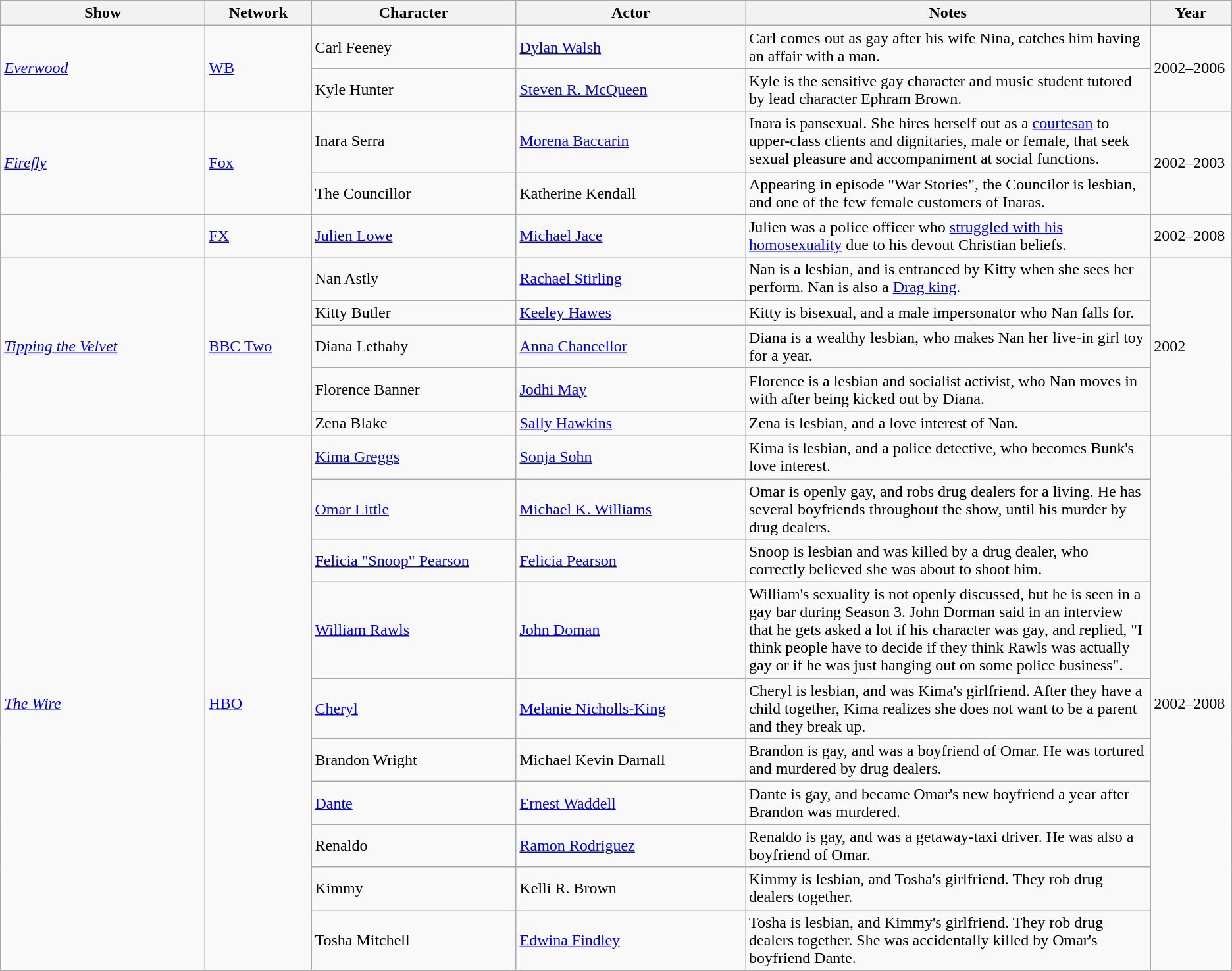<table class="sortable wikitable" style="margins:auto; width=100%;">
<tr>
<th style="width:200px;">Show</th>
<th style="width:100px;">Network</th>
<th style="width:200px;">Character</th>
<th style="width:225px;">Actor</th>
<th>Notes</th>
<th style="width:75px;">Year</th>
</tr>
<tr>
<td rowspan="2"><em><a href='#'>Everwood</a></em></td>
<td rowspan="2"><a href='#'>WB</a></td>
<td>Carl Feeney</td>
<td><a href='#'>Dylan Walsh</a></td>
<td>Carl comes out as gay after his wife Nina, catches him having an affair with a man.</td>
<td rowspan="2">2002–2006</td>
</tr>
<tr>
<td>Kyle Hunter</td>
<td><a href='#'>Steven R. McQueen</a></td>
<td>Kyle is the sensitive gay character and music student tutored by lead character Ephram Brown.</td>
</tr>
<tr>
<td rowspan="2"><em><a href='#'>Firefly</a></em></td>
<td rowspan="2"><a href='#'>Fox</a></td>
<td>Inara Serra</td>
<td><a href='#'>Morena Baccarin</a></td>
<td>Inara is pansexual. She hires herself out as a <a href='#'>courtesan</a> to upper-class clients and dignitaries, male or female, that seek sexual pleasure and accompaniment at social functions.</td>
<td rowspan="2">2002–2003</td>
</tr>
<tr>
<td>The Councillor</td>
<td>Katherine Kendall</td>
<td>Appearing in episode "War Stories", the Councilor is lesbian, and one of the few female customers of Inaras.</td>
</tr>
<tr>
<td><em></em></td>
<td><a href='#'>FX</a></td>
<td><a href='#'>Julien Lowe</a></td>
<td><a href='#'>Michael Jace</a></td>
<td>Julien was a police officer who <a href='#'>struggled with his homosexuality</a> due to his devout Christian beliefs.</td>
<td>2002–2008</td>
</tr>
<tr>
<td rowspan="5"><em><a href='#'>Tipping the Velvet</a></em></td>
<td rowspan="5"><a href='#'>BBC Two</a></td>
<td>Nan Astly</td>
<td><a href='#'>Rachael Stirling</a></td>
<td>Nan is a lesbian, and is entranced by Kitty when she sees her perform. Nan is also a <a href='#'>Drag king</a>.</td>
<td rowspan="5">2002</td>
</tr>
<tr>
<td>Kitty Butler</td>
<td><a href='#'>Keeley Hawes</a></td>
<td>Kitty is bisexual, and a male impersonator who Nan falls for.</td>
</tr>
<tr>
<td>Diana Lethaby</td>
<td><a href='#'>Anna Chancellor</a></td>
<td>Diana is a wealthy lesbian, who makes Nan her live-in girl toy for a year.</td>
</tr>
<tr>
<td>Florence Banner</td>
<td><a href='#'>Jodhi May</a></td>
<td>Florence is a lesbian and socialist activist, who Nan moves in with after being kicked out by Diana.</td>
</tr>
<tr>
<td>Zena Blake</td>
<td><a href='#'>Sally Hawkins</a></td>
<td>Zena is lesbian, and a love interest of Nan.</td>
</tr>
<tr>
<td rowspan="10"><em><a href='#'>The Wire</a></em></td>
<td rowspan="10"><a href='#'>HBO</a></td>
<td><a href='#'>Kima Greggs</a></td>
<td><a href='#'>Sonja Sohn</a></td>
<td>Kima is lesbian, and a police detective, who becomes Bunk's love interest.</td>
<td rowspan="10">2002–2008</td>
</tr>
<tr>
<td><a href='#'>Omar Little</a></td>
<td><a href='#'>Michael K. Williams</a></td>
<td>Omar is openly gay, and robs drug dealers for a living. He has several boyfriends throughout the show, until his murder by drug dealers.</td>
</tr>
<tr>
<td><a href='#'>Felicia "Snoop" Pearson</a></td>
<td><a href='#'>Felicia Pearson</a></td>
<td>Snoop is lesbian and was killed by a drug dealer, who correctly believed she was about to shoot him.</td>
</tr>
<tr>
<td><a href='#'>William Rawls</a></td>
<td><a href='#'>John Doman</a></td>
<td>William's sexuality is not openly discussed, but he is seen in a gay bar during Season 3. John Dorman said in an interview that he gets asked a lot if his character was gay, and replied, "I think people have to decide if they think Rawls was actually gay or if he was just hanging out on some police business".</td>
</tr>
<tr>
<td><a href='#'>Cheryl</a></td>
<td><a href='#'>Melanie Nicholls-King</a></td>
<td>Cheryl is lesbian, and was Kima's girlfriend. After they have a child together, Kima realizes she does not want to be a parent and they break up.</td>
</tr>
<tr>
<td>Brandon Wright</td>
<td>Michael Kevin Darnall</td>
<td>Brandon is gay, and was a boyfriend of Omar. He was tortured and murdered by drug dealers.</td>
</tr>
<tr>
<td><a href='#'>Dante</a></td>
<td><a href='#'>Ernest Waddell</a></td>
<td>Dante is gay, and became Omar's new boyfriend a year after Brandon was murdered.</td>
</tr>
<tr>
<td>Renaldo</td>
<td><a href='#'>Ramon Rodriguez</a></td>
<td>Renaldo is gay, and was a getaway-taxi driver. He was also a boyfriend of Omar.</td>
</tr>
<tr>
<td>Kimmy</td>
<td>Kelli R. Brown</td>
<td>Kimmy is lesbian, and Tosha's girlfriend. They rob drug dealers together.</td>
</tr>
<tr>
<td>Tosha Mitchell</td>
<td><a href='#'>Edwina Findley</a></td>
<td>Tosha is lesbian, and Kimmy's girlfriend. They rob drug dealers together. She was accidentally killed by Omar's boyfriend Dante.</td>
</tr>
<tr>
</tr>
</table>
